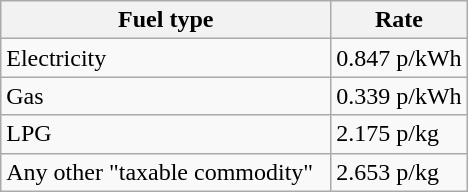<table class="wikitable" style="display: inline-table">
<tr>
<th>Fuel type</th>
<th>Rate</th>
</tr>
<tr>
<td>Electricity</td>
<td>0.847 p/kWh</td>
</tr>
<tr>
<td>Gas</td>
<td>0.339 p/kWh</td>
</tr>
<tr>
<td>LPG</td>
<td>2.175 p/kg</td>
</tr>
<tr>
<td>Any other "taxable commodity"  </td>
<td>2.653 p/kg</td>
</tr>
</table>
